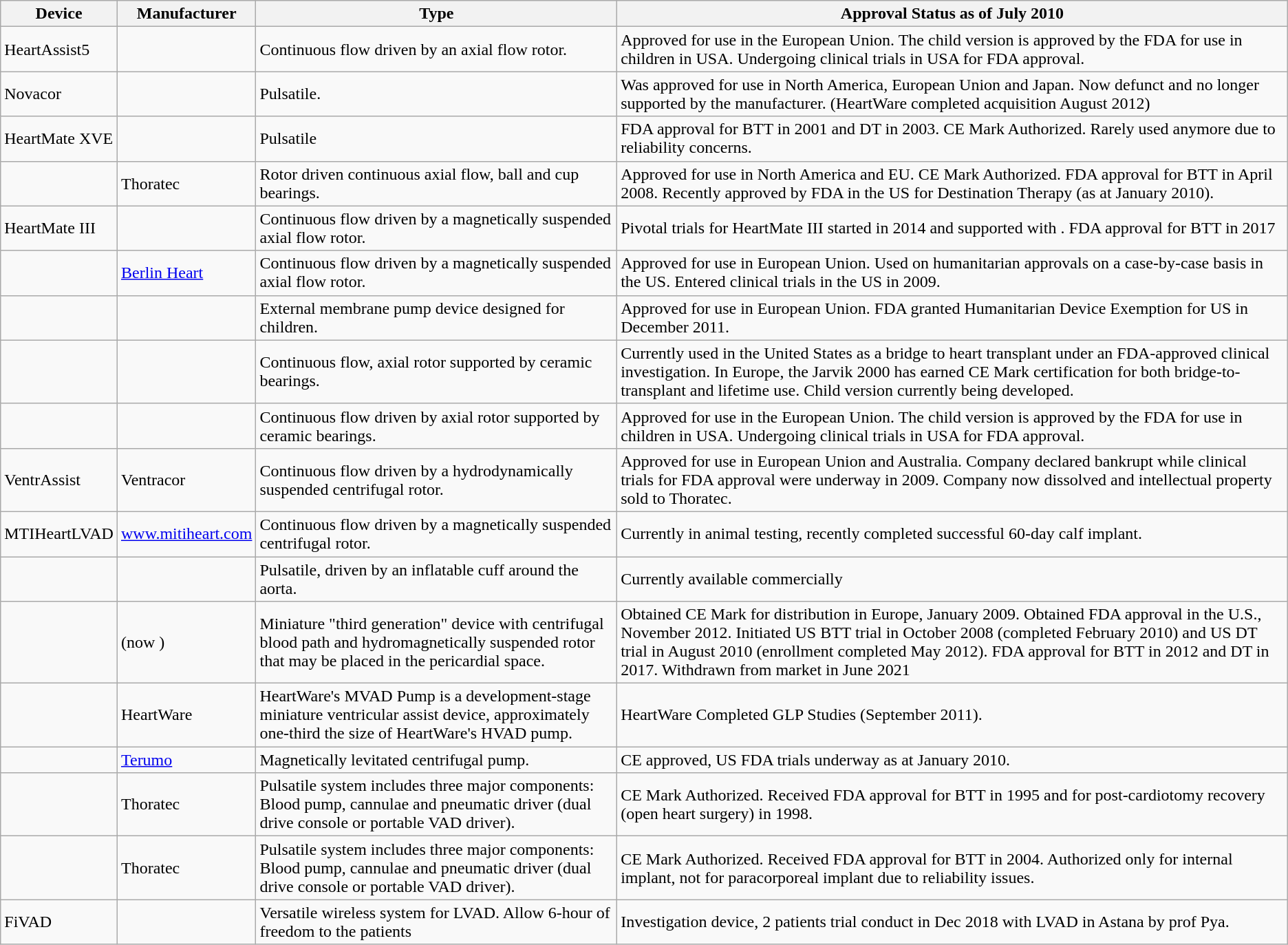<table class="wikitable">
<tr>
<th>Device</th>
<th>Manufacturer</th>
<th>Type</th>
<th>Approval Status as of July 2010</th>
</tr>
<tr>
<td>HeartAssist5</td>
<td></td>
<td>Continuous flow driven by an axial flow rotor.</td>
<td>Approved for use in the European Union. The child version is approved by the FDA for use in children in USA. Undergoing clinical trials in USA for FDA approval.</td>
</tr>
<tr>
<td>Novacor</td>
<td></td>
<td>Pulsatile.</td>
<td>Was approved for use in North America, European Union and Japan. Now defunct and no longer supported by the manufacturer. (HeartWare completed acquisition August 2012)</td>
</tr>
<tr>
<td>HeartMate XVE</td>
<td></td>
<td>Pulsatile</td>
<td>FDA approval for BTT in 2001 and DT in 2003. CE Mark Authorized. Rarely used anymore due to reliability concerns.</td>
</tr>
<tr>
<td></td>
<td>Thoratec</td>
<td>Rotor driven continuous axial flow, ball and cup bearings.</td>
<td>Approved for use in North America and EU. CE Mark Authorized. FDA approval for BTT in April 2008. Recently approved by FDA in the US for Destination Therapy (as at January 2010).</td>
</tr>
<tr>
<td>HeartMate III</td>
<td></td>
<td>Continuous flow driven by a magnetically suspended axial flow rotor.</td>
<td>Pivotal trials for HeartMate III started in 2014 and supported with . FDA approval for BTT in 2017</td>
</tr>
<tr>
<td></td>
<td><a href='#'>Berlin Heart</a></td>
<td>Continuous flow driven by a magnetically suspended axial flow rotor.</td>
<td>Approved for use in European Union. Used on humanitarian approvals on a case-by-case basis in the US. Entered clinical trials in the US in 2009.</td>
</tr>
<tr>
<td></td>
<td></td>
<td>External membrane pump device designed for children.</td>
<td>Approved for use in European Union. FDA granted Humanitarian Device Exemption for US in December 2011.</td>
</tr>
<tr>
<td></td>
<td></td>
<td>Continuous flow, axial rotor supported by ceramic bearings.</td>
<td>Currently used in the United States as a bridge to heart transplant under an FDA-approved clinical investigation. In Europe, the Jarvik 2000 has earned CE Mark certification for both bridge-to-transplant and lifetime use. Child version currently being developed.</td>
</tr>
<tr>
<td></td>
<td></td>
<td>Continuous flow driven by axial rotor supported by ceramic bearings.</td>
<td>Approved for use in the European Union. The child version is approved by the FDA for use in children in USA. Undergoing clinical trials in USA for FDA approval.</td>
</tr>
<tr>
<td>VentrAssist</td>
<td>Ventracor</td>
<td>Continuous flow driven by a hydrodynamically suspended centrifugal rotor.</td>
<td>Approved for use in European Union and Australia. Company declared bankrupt while clinical trials for FDA approval were underway in 2009. Company now dissolved and intellectual property sold to Thoratec.</td>
</tr>
<tr>
<td>MTIHeartLVAD</td>
<td><a href='#'>www.mitiheart.com</a></td>
<td>Continuous flow driven by a magnetically suspended centrifugal rotor.</td>
<td>Currently in animal testing, recently completed successful 60-day calf implant.</td>
</tr>
<tr>
<td></td>
<td></td>
<td>Pulsatile, driven by an inflatable cuff around the aorta.</td>
<td>Currently available commercially</td>
</tr>
<tr>
<td></td>
<td> (now )</td>
<td>Miniature "third generation" device with centrifugal blood path and hydromagnetically suspended rotor that may be placed in the pericardial space.</td>
<td>Obtained CE Mark for distribution in Europe, January 2009. Obtained FDA approval in the U.S., November 2012. Initiated US BTT trial in October 2008 (completed February 2010) and US DT trial in August 2010 (enrollment completed May 2012). FDA approval for BTT in 2012 and DT in 2017. Withdrawn from market in June 2021</td>
</tr>
<tr>
<td></td>
<td>HeartWare</td>
<td>HeartWare's MVAD Pump is a development-stage miniature ventricular assist device, approximately one-third the size of HeartWare's HVAD pump.</td>
<td>HeartWare Completed GLP Studies (September 2011).</td>
</tr>
<tr>
<td></td>
<td><a href='#'>Terumo</a></td>
<td>Magnetically levitated centrifugal pump.</td>
<td>CE approved, US FDA trials underway as at January 2010.</td>
</tr>
<tr>
<td></td>
<td>Thoratec</td>
<td>Pulsatile system includes three major components: Blood pump, cannulae and pneumatic driver (dual drive console or portable VAD driver).</td>
<td>CE Mark Authorized. Received FDA approval for BTT in 1995 and for post-cardiotomy recovery (open heart surgery) in 1998.</td>
</tr>
<tr>
<td></td>
<td>Thoratec</td>
<td>Pulsatile system includes three major components: Blood pump, cannulae and pneumatic driver (dual drive console or portable VAD driver).</td>
<td>CE Mark Authorized. Received FDA approval for BTT in 2004. Authorized only for internal implant, not for paracorporeal implant due to reliability issues.</td>
</tr>
<tr>
<td>FiVAD</td>
<td></td>
<td>Versatile wireless system for LVAD. Allow 6-hour of freedom to the patients</td>
<td>Investigation device, 2 patients trial conduct in Dec 2018 with  LVAD in Astana by prof Pya.</td>
</tr>
</table>
